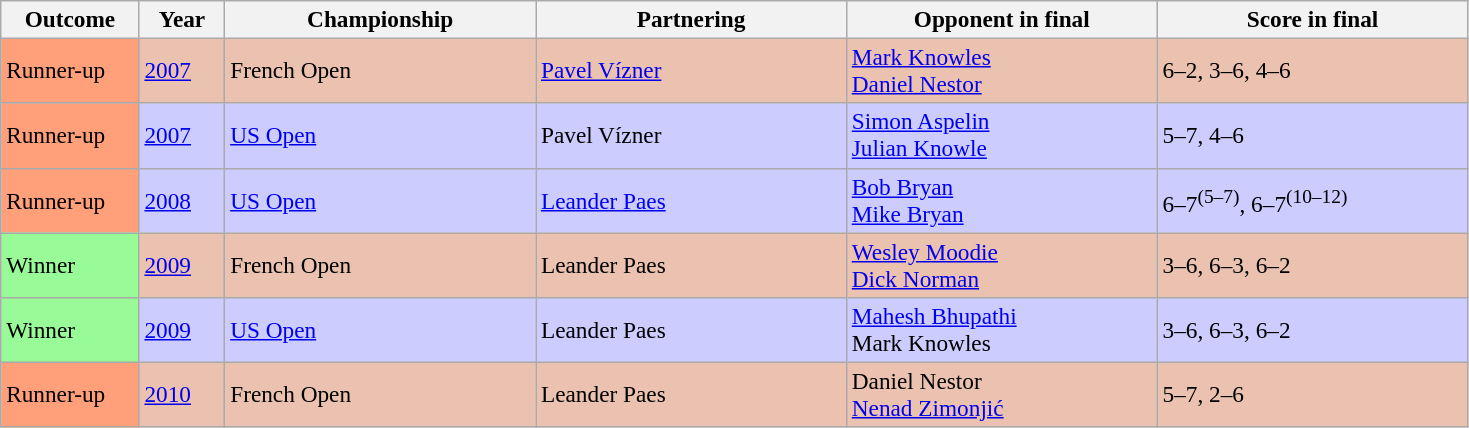<table class=wikitable style=font-size:97%>
<tr>
<th width="85">Outcome</th>
<th width="50">Year</th>
<th style="width:200px;">Championship</th>
<th style="width:200px;">Partnering</th>
<th style="width:200px;">Opponent in final</th>
<th style="width:200px;">Score in final</th>
</tr>
<tr style="background:#ebc2af;">
<td bgcolor=FFA07A>Runner-up</td>
<td><a href='#'>2007</a></td>
<td>French Open</td>
<td> <a href='#'>Pavel Vízner</a></td>
<td> <a href='#'>Mark Knowles</a> <br>  <a href='#'>Daniel Nestor</a></td>
<td>6–2, 3–6, 4–6</td>
</tr>
<tr style="background:#ccf;">
<td bgcolor=FFA07A>Runner-up</td>
<td><a href='#'>2007</a></td>
<td><a href='#'>US Open</a></td>
<td> Pavel Vízner</td>
<td> <a href='#'>Simon Aspelin</a> <br>  <a href='#'>Julian Knowle</a></td>
<td>5–7, 4–6</td>
</tr>
<tr style="background:#ccf;">
<td bgcolor=FFA07A>Runner-up</td>
<td><a href='#'>2008</a></td>
<td><a href='#'>US Open</a></td>
<td> <a href='#'>Leander Paes</a></td>
<td> <a href='#'>Bob Bryan</a> <br>  <a href='#'>Mike Bryan</a></td>
<td>6–7<sup>(5–7)</sup>, 6–7<sup>(10–12)</sup></td>
</tr>
<tr style="background:#ebc2af;">
<td style="background:#98fb98;">Winner</td>
<td><a href='#'>2009</a></td>
<td>French Open</td>
<td> Leander Paes</td>
<td> <a href='#'>Wesley Moodie</a> <br> <a href='#'>Dick Norman</a></td>
<td>3–6, 6–3, 6–2</td>
</tr>
<tr style="background:#ccf;">
<td style="background:#98fb98;">Winner</td>
<td><a href='#'>2009</a></td>
<td><a href='#'>US Open</a></td>
<td> Leander Paes</td>
<td> <a href='#'>Mahesh Bhupathi</a> <br> Mark Knowles</td>
<td>3–6, 6–3, 6–2</td>
</tr>
<tr style="background:#ebc2af;">
<td bgcolor=FFA07A>Runner-up</td>
<td><a href='#'>2010</a></td>
<td>French Open</td>
<td> Leander Paes</td>
<td> Daniel Nestor <br>  <a href='#'>Nenad Zimonjić</a></td>
<td>5–7, 2–6</td>
</tr>
</table>
